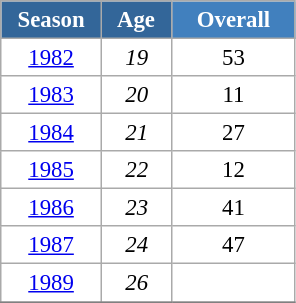<table class="wikitable" style="font-size:95%; text-align:center; border:grey solid 1px; border-collapse:collapse; background:#ffffff;">
<tr>
<th style="background-color:#369; color:white; width:60px;"> Season </th>
<th style="background-color:#369; color:white; width:40px;"> Age </th>
<th style="background-color:#4180be; color:white; width:75px;">Overall</th>
</tr>
<tr>
<td><a href='#'>1982</a></td>
<td><em>19</em></td>
<td>53</td>
</tr>
<tr>
<td><a href='#'>1983</a></td>
<td><em>20</em></td>
<td>11</td>
</tr>
<tr>
<td><a href='#'>1984</a></td>
<td><em>21</em></td>
<td>27</td>
</tr>
<tr>
<td><a href='#'>1985</a></td>
<td><em>22</em></td>
<td>12</td>
</tr>
<tr>
<td><a href='#'>1986</a></td>
<td><em>23</em></td>
<td>41</td>
</tr>
<tr>
<td><a href='#'>1987</a></td>
<td><em>24</em></td>
<td>47</td>
</tr>
<tr>
<td><a href='#'>1989</a></td>
<td><em>26</em></td>
<td></td>
</tr>
<tr>
</tr>
</table>
